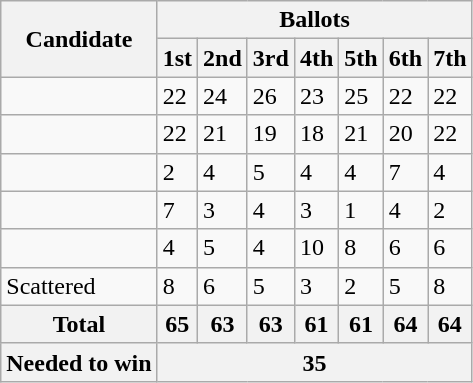<table class="wikitable sortable">
<tr>
<th rowspan="2">Candidate</th>
<th colspan="7">Ballots</th>
</tr>
<tr>
<th>1st</th>
<th>2nd</th>
<th>3rd</th>
<th>4th</th>
<th>5th</th>
<th>6th</th>
<th>7th</th>
</tr>
<tr>
<td></td>
<td>22</td>
<td>24</td>
<td>26</td>
<td>23</td>
<td>25</td>
<td>22</td>
<td>22</td>
</tr>
<tr>
<td></td>
<td>22</td>
<td>21</td>
<td>19</td>
<td>18</td>
<td>21</td>
<td>20</td>
<td>22</td>
</tr>
<tr>
<td></td>
<td>2</td>
<td>4</td>
<td>5</td>
<td>4</td>
<td>4</td>
<td>7</td>
<td>4</td>
</tr>
<tr>
<td></td>
<td>7</td>
<td>3</td>
<td>4</td>
<td>3</td>
<td>1</td>
<td>4</td>
<td>2</td>
</tr>
<tr>
<td></td>
<td>4</td>
<td>5</td>
<td>4</td>
<td>10</td>
<td>8</td>
<td>6</td>
<td>6</td>
</tr>
<tr class="sortbottom static-row-header">
<td>Scattered</td>
<td>8</td>
<td>6</td>
<td>5</td>
<td>3</td>
<td>2</td>
<td>5</td>
<td>8</td>
</tr>
<tr>
<th>Total</th>
<th>65</th>
<th>63</th>
<th>63</th>
<th>61</th>
<th>61</th>
<th>64</th>
<th>64</th>
</tr>
<tr>
<th>Needed to win</th>
<th colspan="7">35</th>
</tr>
</table>
